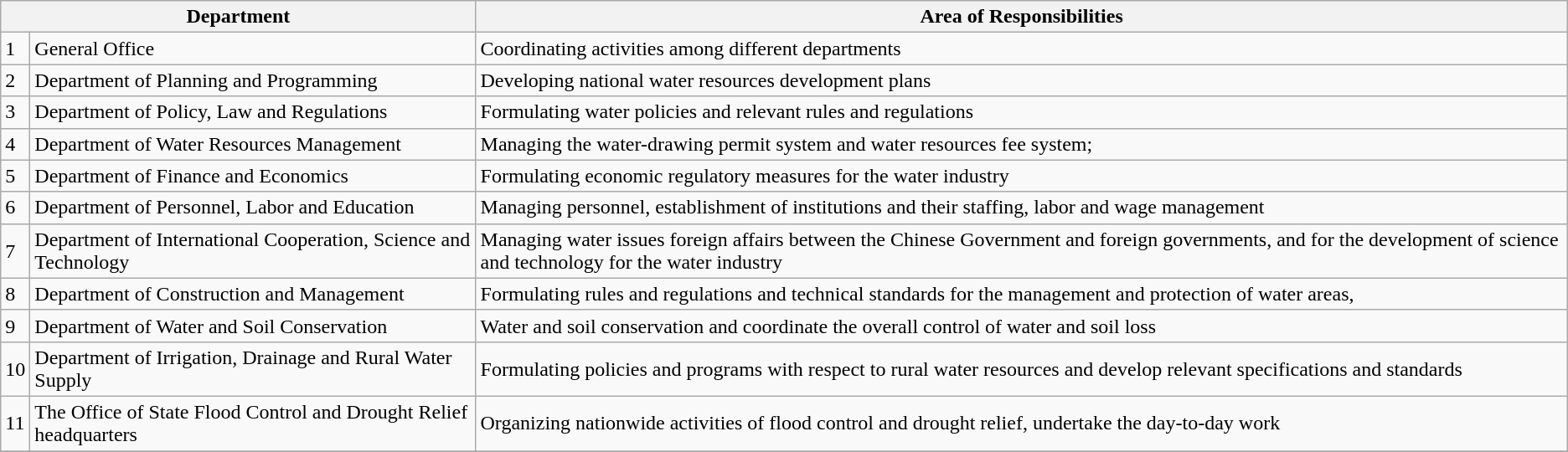<table class="wikitable" border="1">
<tr>
<th colspan="2">Department</th>
<th>Area of Responsibilities</th>
</tr>
<tr>
<td>1</td>
<td>General Office</td>
<td>Coordinating activities among different departments</td>
</tr>
<tr>
<td>2</td>
<td>Department of Planning and Programming</td>
<td>Developing national water resources development plans</td>
</tr>
<tr>
<td>3</td>
<td>Department of Policy, Law and Regulations</td>
<td>Formulating water policies and relevant rules and regulations</td>
</tr>
<tr>
<td>4</td>
<td>Department of Water Resources Management</td>
<td>Managing the water-drawing permit system and water resources fee system;</td>
</tr>
<tr>
<td>5</td>
<td>Department of Finance and Economics</td>
<td>Formulating economic regulatory measures for the water industry</td>
</tr>
<tr>
<td>6</td>
<td>Department of Personnel, Labor and Education</td>
<td>Managing personnel, establishment of institutions and their staffing, labor and wage management</td>
</tr>
<tr>
<td>7</td>
<td>Department of International Cooperation, Science and Technology</td>
<td>Managing water issues foreign affairs between the Chinese Government and foreign governments, and for the development of science and technology for the water industry</td>
</tr>
<tr>
<td>8</td>
<td>Department of Construction and Management</td>
<td>Formulating rules and regulations and technical standards for the management and protection of water areas,</td>
</tr>
<tr>
<td>9</td>
<td>Department of Water and Soil Conservation</td>
<td>Water and soil conservation and coordinate the overall control of water and soil loss</td>
</tr>
<tr>
<td>10</td>
<td>Department of Irrigation, Drainage and Rural Water Supply</td>
<td>Formulating policies and programs with respect to rural water resources and develop relevant specifications and standards</td>
</tr>
<tr>
<td>11</td>
<td>The Office of State Flood Control and Drought Relief headquarters</td>
<td>Organizing nationwide activities of flood control and drought relief, undertake the day-to-day work</td>
</tr>
<tr>
</tr>
</table>
